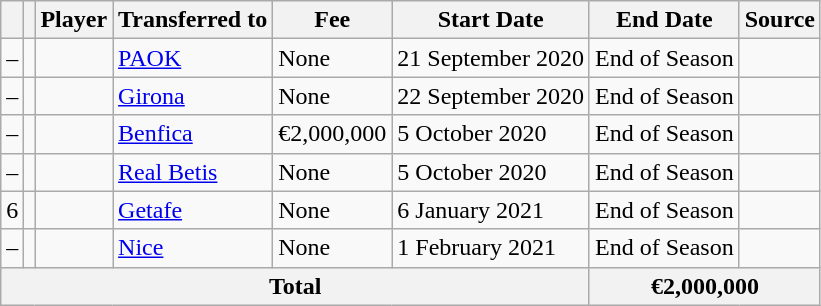<table class="wikitable plainrowheaders sortable">
<tr>
<th></th>
<th></th>
<th>Player</th>
<th>Transferred to</th>
<th>Fee</th>
<th>Start Date</th>
<th>End Date</th>
<th>Source</th>
</tr>
<tr>
<td align=center>–</td>
<td align=center></td>
<td></td>
<td> <a href='#'>PAOK</a></td>
<td>None</td>
<td>21 September 2020</td>
<td>End of Season</td>
<td></td>
</tr>
<tr>
<td align=center>–</td>
<td align=center></td>
<td></td>
<td><a href='#'>Girona</a></td>
<td>None</td>
<td>22 September 2020</td>
<td>End of Season</td>
<td></td>
</tr>
<tr>
<td align=center>–</td>
<td align=center></td>
<td></td>
<td> <a href='#'>Benfica</a></td>
<td>€2,000,000</td>
<td>5 October 2020</td>
<td>End of Season</td>
<td></td>
</tr>
<tr>
<td align=center>–</td>
<td align=center></td>
<td></td>
<td><a href='#'>Real Betis</a></td>
<td>None</td>
<td>5 October 2020</td>
<td>End of Season</td>
<td></td>
</tr>
<tr>
<td align=center>6</td>
<td align=center></td>
<td></td>
<td><a href='#'>Getafe</a></td>
<td>None</td>
<td>6 January 2021</td>
<td>End of Season</td>
<td></td>
</tr>
<tr>
<td align=center>–</td>
<td align=center></td>
<td></td>
<td> <a href='#'>Nice</a></td>
<td>None</td>
<td>1 February 2021</td>
<td>End of Season</td>
<td></td>
</tr>
<tr>
<th colspan="6">Total</th>
<th colspan="2">€2,000,000</th>
</tr>
</table>
